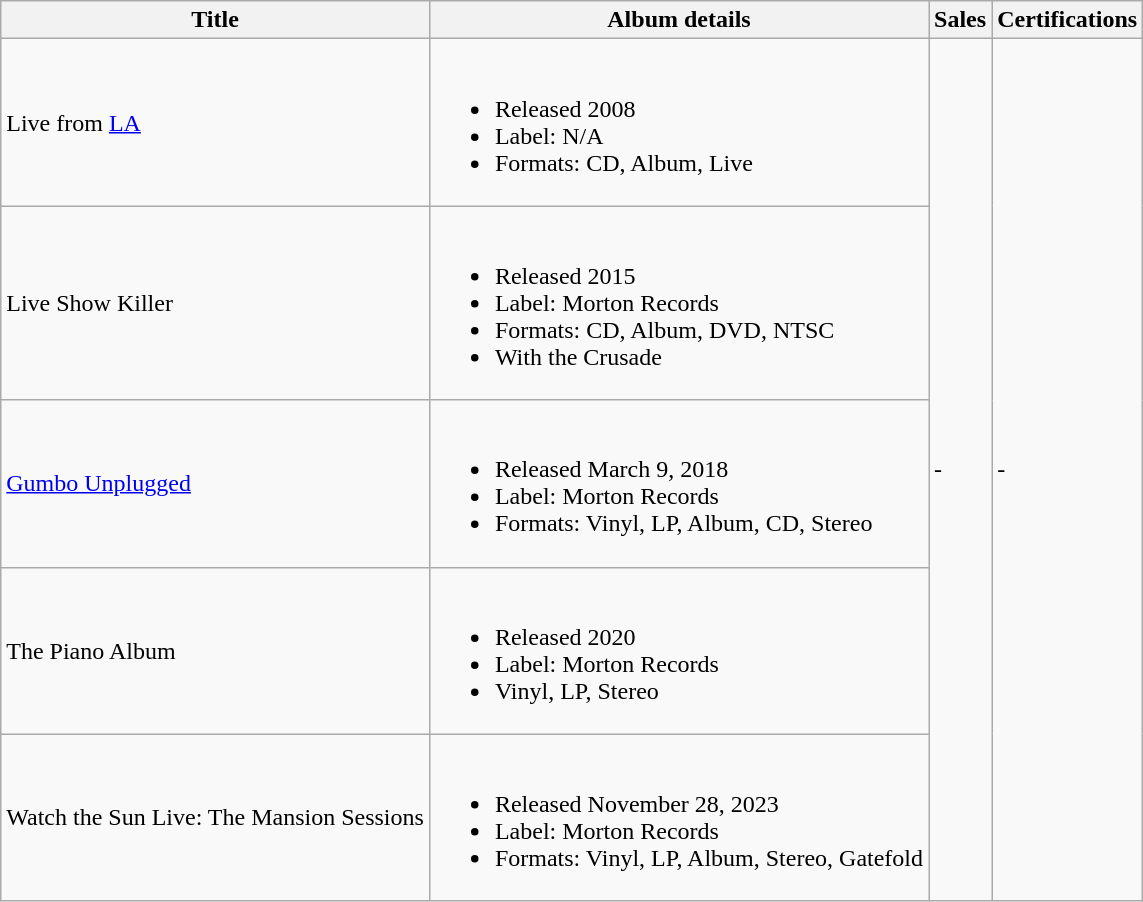<table class="wikitable sortable">
<tr>
<th>Title</th>
<th>Album details</th>
<th>Sales</th>
<th>Certifications</th>
</tr>
<tr>
<td>Live from <a href='#'>LA</a></td>
<td><br><ul><li>Released 2008</li><li>Label: N/A</li><li>Formats: CD, Album, Live</li></ul></td>
<td rowspan="5">-</td>
<td rowspan="5">-</td>
</tr>
<tr>
<td>Live Show Killer</td>
<td><br><ul><li>Released 2015</li><li>Label: Morton Records</li><li>Formats: CD, Album, DVD, NTSC</li><li>With the Crusade</li></ul></td>
</tr>
<tr>
<td><a href='#'>Gumbo Unplugged</a></td>
<td><br><ul><li>Released March 9, 2018</li><li>Label: Morton Records</li><li>Formats: Vinyl, LP, Album, CD, Stereo</li></ul></td>
</tr>
<tr>
<td>The Piano Album</td>
<td><br><ul><li>Released 2020</li><li>Label: Morton Records</li><li>Vinyl, LP, Stereo</li></ul></td>
</tr>
<tr>
<td>Watch the Sun Live: The Mansion Sessions</td>
<td><br><ul><li>Released November 28, 2023</li><li>Label: Morton Records</li><li>Formats: Vinyl, LP, Album, Stereo, Gatefold</li></ul></td>
</tr>
</table>
